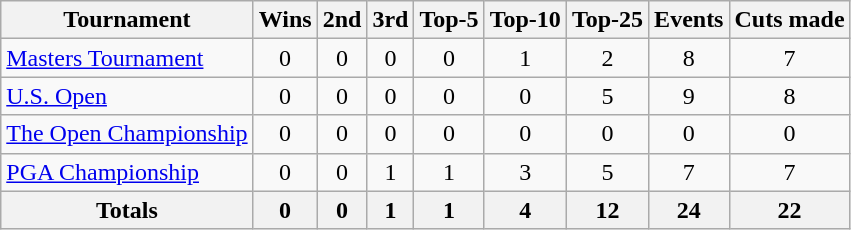<table class=wikitable style=text-align:center>
<tr>
<th>Tournament</th>
<th>Wins</th>
<th>2nd</th>
<th>3rd</th>
<th>Top-5</th>
<th>Top-10</th>
<th>Top-25</th>
<th>Events</th>
<th>Cuts made</th>
</tr>
<tr>
<td align=left><a href='#'>Masters Tournament</a></td>
<td>0</td>
<td>0</td>
<td>0</td>
<td>0</td>
<td>1</td>
<td>2</td>
<td>8</td>
<td>7</td>
</tr>
<tr>
<td align=left><a href='#'>U.S. Open</a></td>
<td>0</td>
<td>0</td>
<td>0</td>
<td>0</td>
<td>0</td>
<td>5</td>
<td>9</td>
<td>8</td>
</tr>
<tr>
<td align=left><a href='#'>The Open Championship</a></td>
<td>0</td>
<td>0</td>
<td>0</td>
<td>0</td>
<td>0</td>
<td>0</td>
<td>0</td>
<td>0</td>
</tr>
<tr>
<td align=left><a href='#'>PGA Championship</a></td>
<td>0</td>
<td>0</td>
<td>1</td>
<td>1</td>
<td>3</td>
<td>5</td>
<td>7</td>
<td>7</td>
</tr>
<tr>
<th>Totals</th>
<th>0</th>
<th>0</th>
<th>1</th>
<th>1</th>
<th>4</th>
<th>12</th>
<th>24</th>
<th>22</th>
</tr>
</table>
